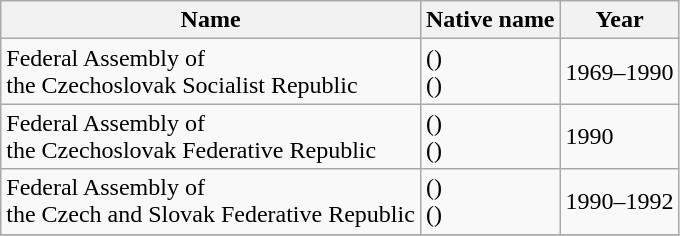<table class="wikitable">
<tr>
<th>Name</th>
<th>Native name</th>
<th>Year</th>
</tr>
<tr>
<td>Federal Assembly of<br>the Czechoslovak Socialist Republic</td>
<td>()<br>()</td>
<td>1969–1990</td>
</tr>
<tr>
<td>Federal Assembly of<br>the Czechoslovak Federative Republic</td>
<td>()<br>()</td>
<td>1990</td>
</tr>
<tr>
<td>Federal Assembly of<br>the Czech and Slovak Federative Republic</td>
<td>()<br>()</td>
<td>1990–1992</td>
</tr>
<tr>
</tr>
</table>
